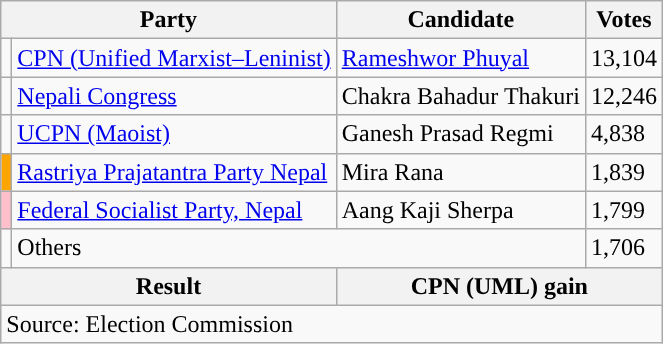<table class="wikitable">
<tr>
<th colspan="2">Party</th>
<th>Candidate</th>
<th>Votes</th>
</tr>
<tr>
<td style="background-color:"></td>
<td><a href='#'>CPN (Unified Marxist–Leninist)</a></td>
<td><a href='#'>Rameshwor Phuyal</a></td>
<td>13,104</td>
</tr>
<tr>
<td style="background-color:"></td>
<td><a href='#'>Nepali Congress</a></td>
<td>Chakra Bahadur Thakuri</td>
<td>12,246</td>
</tr>
<tr>
<td style="background-color:"></td>
<td><a href='#'>UCPN (Maoist)</a></td>
<td>Ganesh Prasad Regmi</td>
<td>4,838</td>
</tr>
<tr>
<td style="background-color:orange"></td>
<td><a href='#'>Rastriya Prajatantra Party Nepal</a></td>
<td>Mira Rana</td>
<td>1,839</td>
</tr>
<tr>
<td style="background-color:pink"></td>
<td><a href='#'>Federal Socialist Party, Nepal</a></td>
<td>Aang Kaji Sherpa</td>
<td>1,799</td>
</tr>
<tr>
<td></td>
<td colspan="2">Others</td>
<td>1,706</td>
</tr>
<tr>
<th colspan="2">Result</th>
<th colspan="2">CPN (UML) gain</th>
</tr>
<tr>
<td colspan="4">Source: Election Commission</td>
</tr>
</table>
